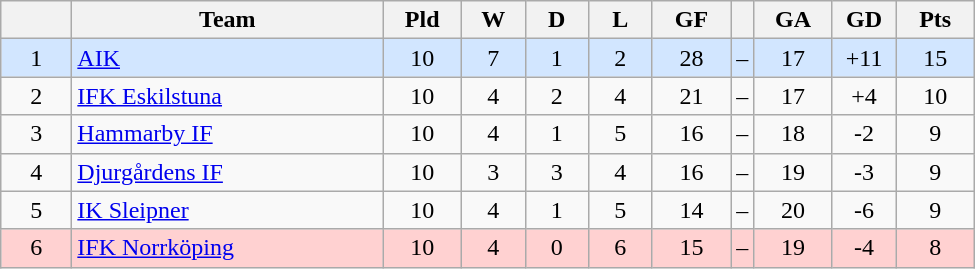<table class="wikitable" style="text-align: center;">
<tr>
<th style="width: 40px;"></th>
<th style="width: 200px;">Team</th>
<th style="width: 45px;">Pld</th>
<th style="width: 35px;">W</th>
<th style="width: 35px;">D</th>
<th style="width: 35px;">L</th>
<th style="width: 45px;">GF</th>
<th></th>
<th style="width: 45px;">GA</th>
<th style="width: 35px;">GD</th>
<th style="width: 45px;">Pts</th>
</tr>
<tr style="background: #d2e6ff">
<td>1</td>
<td style="text-align: left;"><a href='#'>AIK</a></td>
<td>10</td>
<td>7</td>
<td>1</td>
<td>2</td>
<td>28</td>
<td>–</td>
<td>17</td>
<td>+11</td>
<td>15</td>
</tr>
<tr>
<td>2</td>
<td style="text-align: left;"><a href='#'>IFK Eskilstuna</a></td>
<td>10</td>
<td>4</td>
<td>2</td>
<td>4</td>
<td>21</td>
<td>–</td>
<td>17</td>
<td>+4</td>
<td>10</td>
</tr>
<tr>
<td>3</td>
<td style="text-align: left;"><a href='#'>Hammarby IF</a></td>
<td>10</td>
<td>4</td>
<td>1</td>
<td>5</td>
<td>16</td>
<td>–</td>
<td>18</td>
<td>-2</td>
<td>9</td>
</tr>
<tr>
<td>4</td>
<td style="text-align: left;"><a href='#'>Djurgårdens IF</a></td>
<td>10</td>
<td>3</td>
<td>3</td>
<td>4</td>
<td>16</td>
<td>–</td>
<td>19</td>
<td>-3</td>
<td>9</td>
</tr>
<tr>
<td>5</td>
<td style="text-align: left;"><a href='#'>IK Sleipner</a></td>
<td>10</td>
<td>4</td>
<td>1</td>
<td>5</td>
<td>14</td>
<td>–</td>
<td>20</td>
<td>-6</td>
<td>9</td>
</tr>
<tr style="background: #ffd1d1">
<td>6</td>
<td style="text-align: left;"><a href='#'>IFK Norrköping</a></td>
<td>10</td>
<td>4</td>
<td>0</td>
<td>6</td>
<td>15</td>
<td>–</td>
<td>19</td>
<td>-4</td>
<td>8</td>
</tr>
</table>
